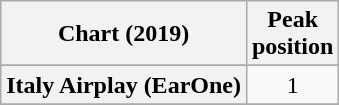<table class="wikitable plainrowheaders sortable" style="text-align:center;">
<tr>
<th scope="col">Chart (2019)</th>
<th scope="col">Peak<br>position</th>
</tr>
<tr>
</tr>
<tr>
<th scope="row">Italy Airplay (EarOne)</th>
<td>1</td>
</tr>
<tr>
</tr>
</table>
